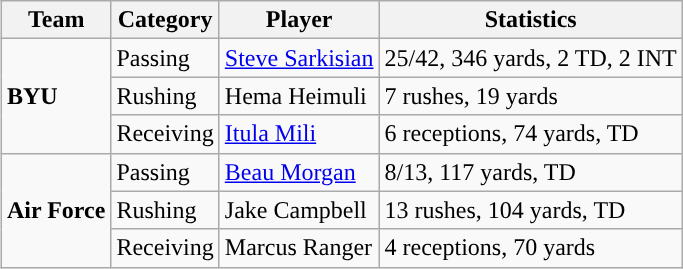<table class="wikitable" style="float: right;">
<tr>
<th>Team</th>
<th>Category</th>
<th>Player</th>
<th>Statistics</th>
</tr>
<tr>
<td rowspan=3><strong>BYU</strong></td>
<td>Passing</td>
<td><a href='#'>Steve Sarkisian</a></td>
<td>25/42, 346 yards, 2 TD, 2 INT</td>
</tr>
<tr>
<td>Rushing</td>
<td>Hema Heimuli</td>
<td>7 rushes, 19 yards</td>
</tr>
<tr>
<td>Receiving</td>
<td><a href='#'>Itula Mili</a></td>
<td>6 receptions, 74 yards, TD</td>
</tr>
<tr>
<td rowspan=3><strong>Air Force</strong></td>
<td>Passing</td>
<td><a href='#'>Beau Morgan</a></td>
<td>8/13, 117 yards, TD</td>
</tr>
<tr>
<td>Rushing</td>
<td>Jake Campbell</td>
<td>13 rushes, 104 yards, TD</td>
</tr>
<tr>
<td>Receiving</td>
<td>Marcus Ranger</td>
<td>4 receptions, 70 yards</td>
</tr>
</table>
